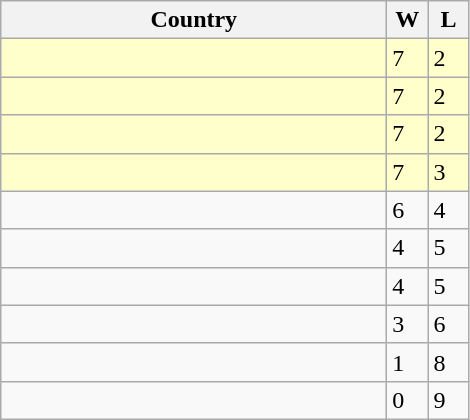<table class="wikitable">
<tr>
<th bgcolor="#efefef" width="250">Country</th>
<th bgcolor="#efefef" width="20">W</th>
<th bgcolor="#efefef" width="20">L</th>
</tr>
<tr bgcolor=ffffcc>
<td></td>
<td>7</td>
<td>2</td>
</tr>
<tr bgcolor=ffffcc>
<td></td>
<td>7</td>
<td>2</td>
</tr>
<tr bgcolor=ffffcc>
<td></td>
<td>7</td>
<td>2</td>
</tr>
<tr bgcolor=ffffcc>
<td></td>
<td>7</td>
<td>3</td>
</tr>
<tr>
<td></td>
<td>6</td>
<td>4</td>
</tr>
<tr>
<td></td>
<td>4</td>
<td>5</td>
</tr>
<tr>
<td></td>
<td>4</td>
<td>5</td>
</tr>
<tr>
<td></td>
<td>3</td>
<td>6</td>
</tr>
<tr>
<td></td>
<td>1</td>
<td>8</td>
</tr>
<tr>
<td></td>
<td>0</td>
<td>9</td>
</tr>
</table>
